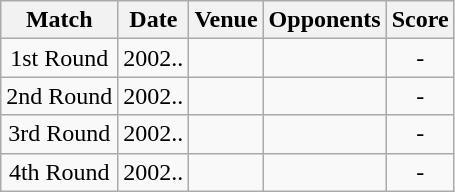<table class="wikitable" style="text-align:center;">
<tr>
<th>Match</th>
<th>Date</th>
<th>Venue</th>
<th>Opponents</th>
<th>Score</th>
</tr>
<tr>
<td>1st Round</td>
<td>2002..</td>
<td><a href='#'></a></td>
<td><a href='#'></a></td>
<td>-</td>
</tr>
<tr>
<td>2nd Round</td>
<td>2002..</td>
<td><a href='#'></a></td>
<td><a href='#'></a></td>
<td>-</td>
</tr>
<tr>
<td>3rd Round</td>
<td>2002..</td>
<td><a href='#'></a></td>
<td><a href='#'></a></td>
<td>-</td>
</tr>
<tr>
<td>4th Round</td>
<td>2002..</td>
<td><a href='#'></a></td>
<td><a href='#'></a></td>
<td>-</td>
</tr>
</table>
